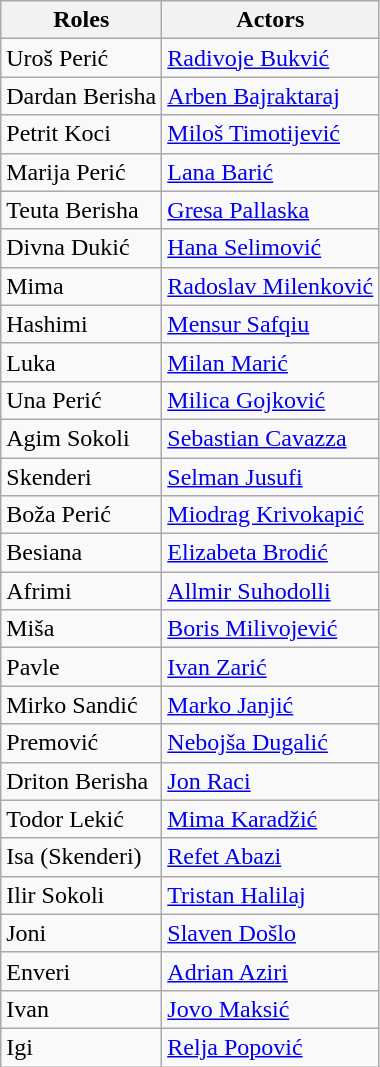<table class="wikitable">
<tr>
<th>Roles</th>
<th>Actors</th>
</tr>
<tr>
<td>Uroš  Perić</td>
<td><a href='#'>Radivoje Bukvić</a></td>
</tr>
<tr>
<td>Dardan Berisha</td>
<td><a href='#'>Arben Bajraktaraj</a></td>
</tr>
<tr>
<td>Petrit Koci</td>
<td><a href='#'>Miloš Timotijević</a></td>
</tr>
<tr>
<td>Marija Perić</td>
<td><a href='#'>Lana Barić</a></td>
</tr>
<tr>
<td>Teuta Berisha</td>
<td><a href='#'>Gresa Pallaska</a></td>
</tr>
<tr>
<td>Divna Dukić</td>
<td><a href='#'>Hana Selimović</a></td>
</tr>
<tr>
<td>Mima</td>
<td><a href='#'>Radoslav Milenković</a></td>
</tr>
<tr>
<td>Hashimi</td>
<td><a href='#'>Mensur Safqiu</a></td>
</tr>
<tr>
<td>Luka</td>
<td><a href='#'>Milan Marić</a></td>
</tr>
<tr>
<td>Una Perić</td>
<td><a href='#'>Milica Gojković</a></td>
</tr>
<tr>
<td>Agim Sokoli</td>
<td><a href='#'>Sebastian Cavazza</a></td>
</tr>
<tr>
<td>Skenderi</td>
<td><a href='#'>Selman Jusufi</a></td>
</tr>
<tr>
<td>Boža Perić</td>
<td><a href='#'>Miodrag Krivokapić</a></td>
</tr>
<tr>
<td>Besiana</td>
<td><a href='#'>Elizabeta Brodić</a></td>
</tr>
<tr>
<td>Afrimi</td>
<td><a href='#'>Allmir Suhodolli</a></td>
</tr>
<tr>
<td>Miša</td>
<td><a href='#'>Boris Milivojević</a></td>
</tr>
<tr>
<td>Pavle</td>
<td><a href='#'>Ivan Zarić</a></td>
</tr>
<tr>
<td>Mirko Sandić</td>
<td><a href='#'>Marko Janjić</a></td>
</tr>
<tr>
<td>Premović</td>
<td><a href='#'>Nebojša Dugalić</a></td>
</tr>
<tr>
<td>Driton Berisha</td>
<td><a href='#'>Jon Raci</a></td>
</tr>
<tr>
<td>Todor Lekić</td>
<td><a href='#'>Mima Karadžić</a></td>
</tr>
<tr>
<td>Isa (Skenderi)</td>
<td><a href='#'>Refet Abazi</a></td>
</tr>
<tr>
<td>Ilir Sokoli</td>
<td><a href='#'>Tristan Halilaj</a></td>
</tr>
<tr>
<td>Joni</td>
<td><a href='#'>Slaven Došlo</a></td>
</tr>
<tr>
<td>Enveri</td>
<td><a href='#'>Adrian Aziri</a></td>
</tr>
<tr>
<td>Ivan</td>
<td><a href='#'>Jovo Maksić</a></td>
</tr>
<tr>
<td>Igi</td>
<td><a href='#'>Relja Popović</a></td>
</tr>
</table>
